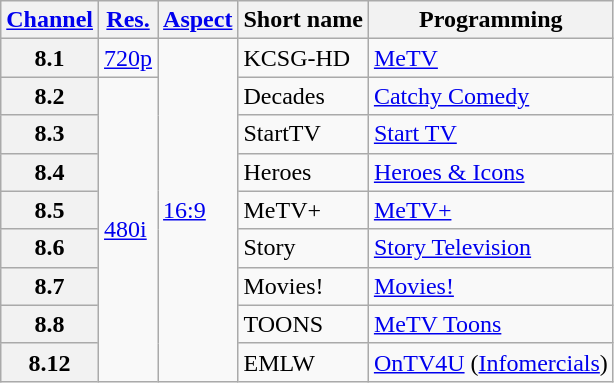<table class="wikitable">
<tr>
<th scope = "col"><a href='#'>Channel</a></th>
<th scope = "col"><a href='#'>Res.</a></th>
<th scope = "col"><a href='#'>Aspect</a></th>
<th scope = "col">Short name</th>
<th scope = "col">Programming</th>
</tr>
<tr>
<th scope = "row">8.1</th>
<td><a href='#'>720p</a></td>
<td rowspan=9><a href='#'>16:9</a></td>
<td>KCSG-HD</td>
<td><a href='#'>MeTV</a></td>
</tr>
<tr>
<th scope = "row">8.2</th>
<td rowspan=8><a href='#'>480i</a></td>
<td>Decades</td>
<td><a href='#'>Catchy Comedy</a></td>
</tr>
<tr>
<th scope = "row">8.3</th>
<td>StartTV</td>
<td><a href='#'>Start TV</a></td>
</tr>
<tr>
<th scope = "row">8.4</th>
<td>Heroes</td>
<td><a href='#'>Heroes & Icons</a></td>
</tr>
<tr>
<th scope = "row">8.5</th>
<td>MeTV+</td>
<td><a href='#'>MeTV+</a></td>
</tr>
<tr>
<th scope = "row">8.6</th>
<td>Story</td>
<td><a href='#'>Story Television</a></td>
</tr>
<tr>
<th scope = "row">8.7</th>
<td>Movies!</td>
<td><a href='#'>Movies!</a></td>
</tr>
<tr>
<th scope = "row">8.8</th>
<td>TOONS</td>
<td><a href='#'>MeTV Toons</a></td>
</tr>
<tr>
<th scope = "row">8.12</th>
<td>EMLW</td>
<td><a href='#'>OnTV4U</a> (<a href='#'>Infomercials</a>)</td>
</tr>
</table>
